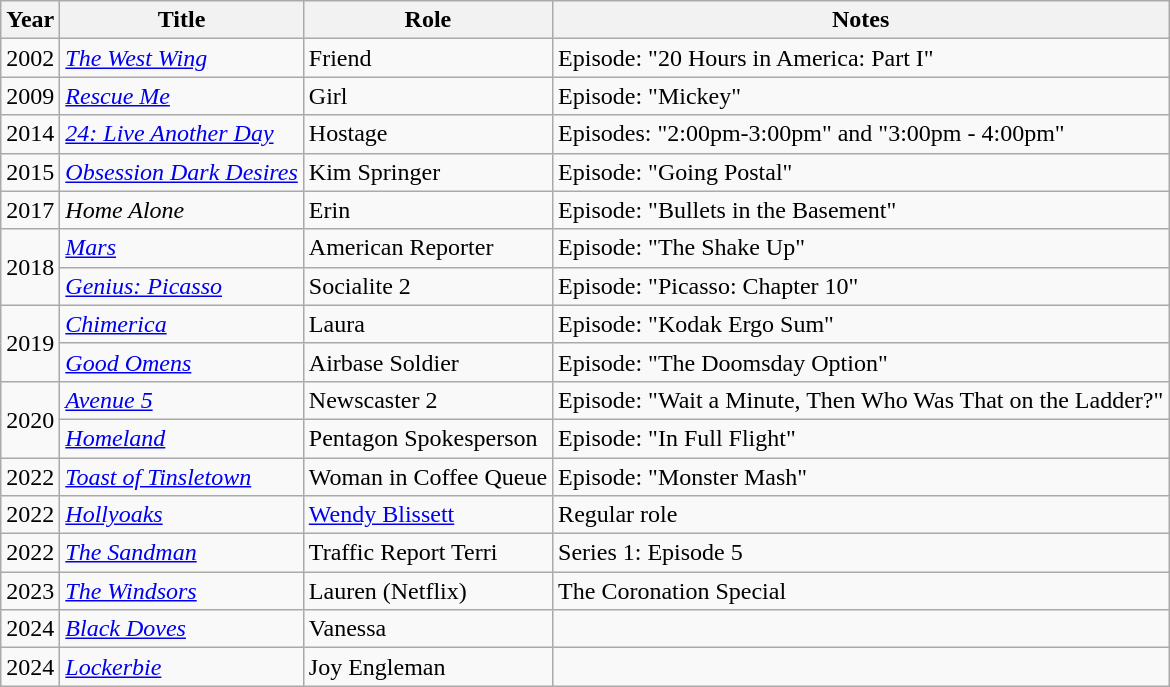<table class="wikitable sortable">
<tr>
<th>Year</th>
<th>Title</th>
<th>Role</th>
<th class="unsortable">Notes</th>
</tr>
<tr>
<td>2002</td>
<td><em><a href='#'>The West Wing</a></em></td>
<td>Friend</td>
<td>Episode: "20 Hours in America: Part I"</td>
</tr>
<tr>
<td>2009</td>
<td><em><a href='#'>Rescue Me</a></em></td>
<td>Girl</td>
<td>Episode: "Mickey"</td>
</tr>
<tr>
<td>2014</td>
<td><em><a href='#'>24: Live Another Day</a></em></td>
<td>Hostage</td>
<td>Episodes: "2:00pm-3:00pm" and "3:00pm - 4:00pm"</td>
</tr>
<tr>
<td>2015</td>
<td><em><a href='#'>Obsession Dark Desires</a></em></td>
<td>Kim Springer</td>
<td>Episode: "Going Postal"</td>
</tr>
<tr>
<td>2017</td>
<td><em>Home Alone</em></td>
<td>Erin</td>
<td>Episode: "Bullets in the Basement"</td>
</tr>
<tr>
<td rowspan="2">2018</td>
<td><em><a href='#'>Mars</a></em></td>
<td>American Reporter</td>
<td>Episode: "The Shake Up"</td>
</tr>
<tr>
<td><em><a href='#'>Genius: Picasso</a></em></td>
<td>Socialite 2</td>
<td>Episode: "Picasso: Chapter 10"</td>
</tr>
<tr>
<td rowspan="2">2019</td>
<td><em><a href='#'>Chimerica</a></em></td>
<td>Laura</td>
<td>Episode: "Kodak Ergo Sum"</td>
</tr>
<tr>
<td><em><a href='#'>Good Omens</a></em></td>
<td>Airbase Soldier</td>
<td>Episode: "The Doomsday Option"</td>
</tr>
<tr>
<td rowspan="2">2020</td>
<td><em><a href='#'>Avenue 5</a></em></td>
<td>Newscaster 2</td>
<td>Episode: "Wait a Minute, Then Who Was That on the Ladder?"</td>
</tr>
<tr>
<td><em><a href='#'>Homeland</a></em></td>
<td>Pentagon Spokesperson</td>
<td>Episode: "In Full Flight"</td>
</tr>
<tr>
<td>2022</td>
<td><em><a href='#'>Toast of Tinsletown</a></em></td>
<td>Woman in Coffee Queue</td>
<td>Episode: "Monster Mash"</td>
</tr>
<tr>
<td>2022</td>
<td><em><a href='#'>Hollyoaks</a></em></td>
<td><a href='#'>Wendy Blissett</a></td>
<td>Regular role</td>
</tr>
<tr>
<td>2022</td>
<td><em><a href='#'>The Sandman</a></em></td>
<td>Traffic Report Terri</td>
<td>Series 1: Episode 5</td>
</tr>
<tr>
<td>2023</td>
<td><em><a href='#'>The Windsors</a></em></td>
<td>Lauren (Netflix)</td>
<td>The Coronation Special</td>
</tr>
<tr>
<td>2024</td>
<td><em><a href='#'>Black Doves</a></em></td>
<td>Vanessa</td>
<td></td>
</tr>
<tr>
<td>2024</td>
<td><em><a href='#'>Lockerbie</a></em></td>
<td>Joy Engleman</td>
<td></td>
</tr>
</table>
